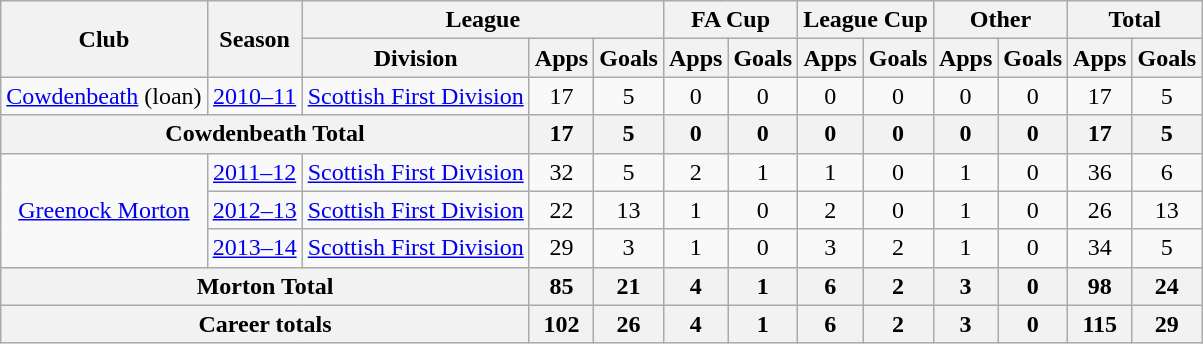<table class="wikitable" style="text-align: center;">
<tr>
<th rowspan="2">Club</th>
<th rowspan="2">Season</th>
<th colspan="3">League</th>
<th colspan="2">FA Cup</th>
<th colspan="2">League Cup</th>
<th colspan="2">Other</th>
<th colspan="2">Total</th>
</tr>
<tr>
<th>Division</th>
<th>Apps</th>
<th>Goals</th>
<th>Apps</th>
<th>Goals</th>
<th>Apps</th>
<th>Goals</th>
<th>Apps</th>
<th>Goals</th>
<th>Apps</th>
<th>Goals</th>
</tr>
<tr>
<td><a href='#'>Cowdenbeath</a> (loan)</td>
<td><a href='#'>2010–11</a></td>
<td><a href='#'>Scottish First Division</a></td>
<td>17</td>
<td>5</td>
<td>0</td>
<td>0</td>
<td>0</td>
<td>0</td>
<td>0</td>
<td>0</td>
<td>17</td>
<td>5</td>
</tr>
<tr>
<th colspan="3">Cowdenbeath Total</th>
<th>17</th>
<th>5</th>
<th>0</th>
<th>0</th>
<th>0</th>
<th>0</th>
<th>0</th>
<th>0</th>
<th>17</th>
<th>5</th>
</tr>
<tr>
<td rowspan="3"><a href='#'>Greenock Morton</a></td>
<td><a href='#'>2011–12</a></td>
<td><a href='#'>Scottish First Division</a></td>
<td>32</td>
<td>5</td>
<td>2</td>
<td>1</td>
<td>1</td>
<td>0</td>
<td>1</td>
<td>0</td>
<td>36</td>
<td>6</td>
</tr>
<tr>
<td><a href='#'>2012–13</a></td>
<td><a href='#'>Scottish First Division</a></td>
<td>22</td>
<td>13</td>
<td>1</td>
<td>0</td>
<td>2</td>
<td>0</td>
<td>1</td>
<td>0</td>
<td>26</td>
<td>13</td>
</tr>
<tr>
<td><a href='#'>2013–14</a></td>
<td><a href='#'>Scottish First Division</a></td>
<td>29</td>
<td>3</td>
<td>1</td>
<td>0</td>
<td>3</td>
<td>2</td>
<td>1</td>
<td>0</td>
<td>34</td>
<td>5</td>
</tr>
<tr>
<th colspan="3">Morton Total</th>
<th>85</th>
<th>21</th>
<th>4</th>
<th>1</th>
<th>6</th>
<th>2</th>
<th>3</th>
<th>0</th>
<th>98</th>
<th>24</th>
</tr>
<tr>
<th colspan="3">Career totals</th>
<th>102</th>
<th>26</th>
<th>4</th>
<th>1</th>
<th>6</th>
<th>2</th>
<th>3</th>
<th>0</th>
<th>115</th>
<th>29</th>
</tr>
</table>
